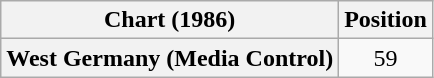<table class="wikitable plainrowheaders" style="text-align:center">
<tr>
<th scope="col">Chart (1986)</th>
<th scope="col">Position</th>
</tr>
<tr>
<th scope="row">West Germany (Media Control)</th>
<td>59</td>
</tr>
</table>
